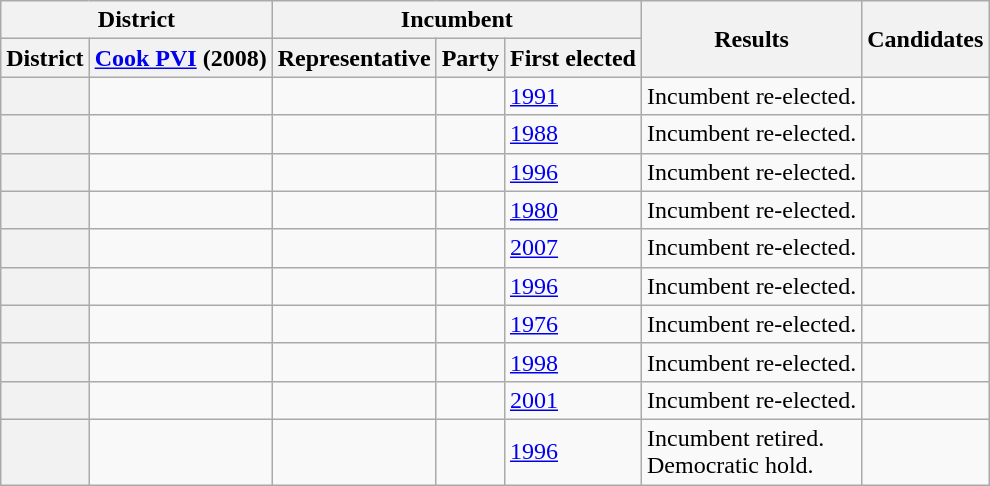<table class="wikitable sortable">
<tr>
<th colspan=2>District</th>
<th colspan=3>Incumbent</th>
<th rowspan=2>Results</th>
<th rowspan=2>Candidates</th>
</tr>
<tr valign=bottom>
<th>District</th>
<th><a href='#'>Cook PVI</a> (2008)</th>
<th>Representative</th>
<th>Party</th>
<th>First elected</th>
</tr>
<tr>
<th></th>
<td></td>
<td></td>
<td></td>
<td><a href='#'>1991</a></td>
<td>Incumbent re-elected.</td>
<td nowrap></td>
</tr>
<tr>
<th></th>
<td></td>
<td></td>
<td></td>
<td><a href='#'>1988</a></td>
<td>Incumbent re-elected.</td>
<td nowrap></td>
</tr>
<tr>
<th></th>
<td></td>
<td></td>
<td></td>
<td><a href='#'>1996</a></td>
<td>Incumbent re-elected.</td>
<td nowrap></td>
</tr>
<tr>
<th></th>
<td></td>
<td></td>
<td></td>
<td><a href='#'>1980</a></td>
<td>Incumbent re-elected.</td>
<td nowrap></td>
</tr>
<tr>
<th></th>
<td></td>
<td></td>
<td></td>
<td><a href='#'>2007 </a></td>
<td>Incumbent re-elected.</td>
<td nowrap></td>
</tr>
<tr>
<th></th>
<td></td>
<td></td>
<td></td>
<td><a href='#'>1996</a></td>
<td>Incumbent re-elected.</td>
<td nowrap></td>
</tr>
<tr>
<th></th>
<td></td>
<td></td>
<td></td>
<td><a href='#'>1976</a></td>
<td>Incumbent re-elected.</td>
<td nowrap></td>
</tr>
<tr>
<th></th>
<td></td>
<td></td>
<td></td>
<td><a href='#'>1998</a></td>
<td>Incumbent re-elected.</td>
<td nowrap></td>
</tr>
<tr>
<th></th>
<td></td>
<td></td>
<td></td>
<td><a href='#'>2001 </a></td>
<td>Incumbent re-elected.</td>
<td nowrap></td>
</tr>
<tr>
<th></th>
<td></td>
<td></td>
<td></td>
<td><a href='#'>1996</a></td>
<td>Incumbent retired.<br>Democratic hold.</td>
<td nowrap></td>
</tr>
</table>
